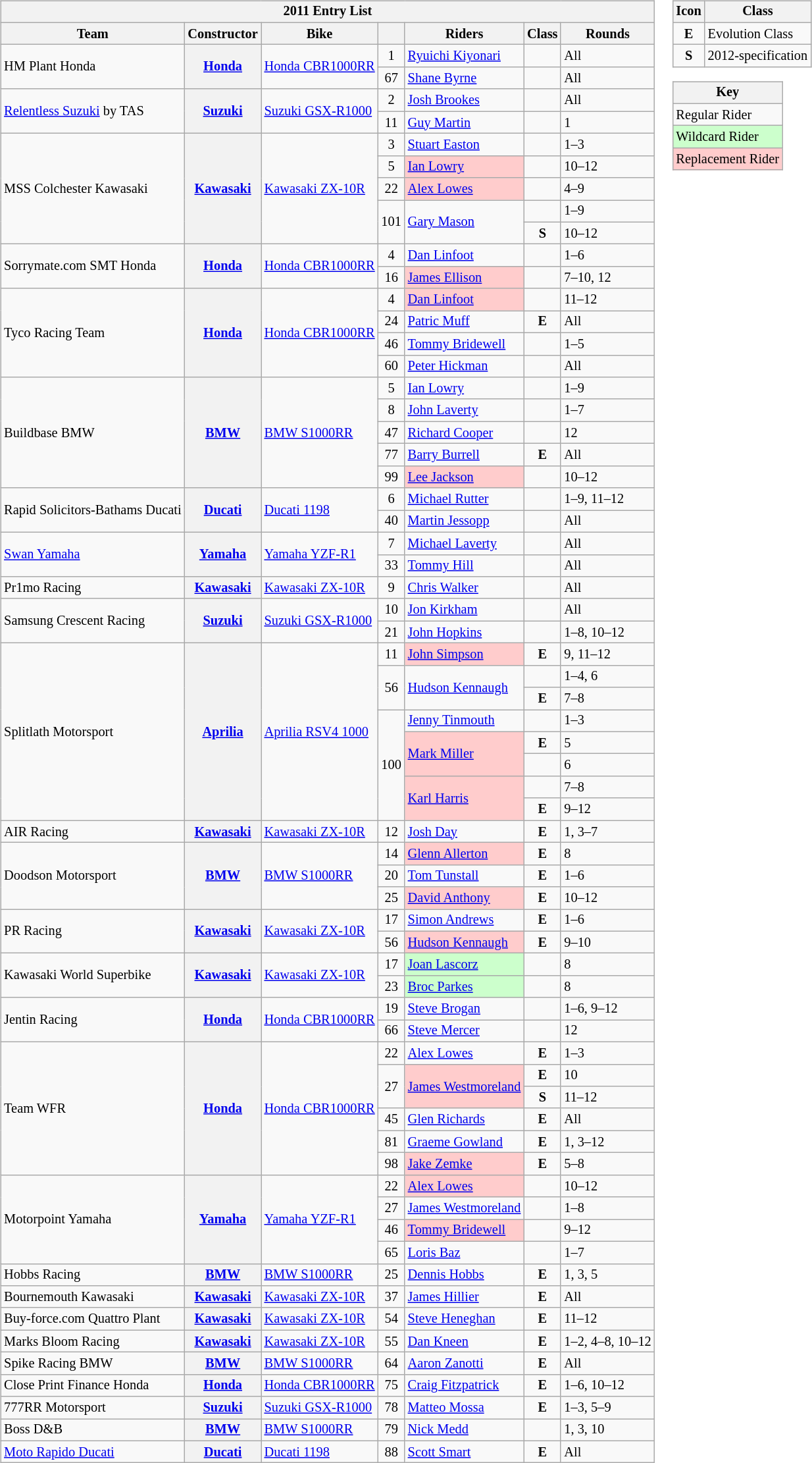<table>
<tr>
<td><br><table class="wikitable" style="font-size: 85%">
<tr>
<th colspan=7>2011 Entry List</th>
</tr>
<tr>
<th>Team</th>
<th>Constructor</th>
<th>Bike</th>
<th></th>
<th>Riders</th>
<th>Class</th>
<th>Rounds</th>
</tr>
<tr>
<td rowspan=2>HM Plant Honda</td>
<th rowspan=2><a href='#'>Honda</a></th>
<td rowspan=2><a href='#'>Honda CBR1000RR</a></td>
<td align="center">1</td>
<td> <a href='#'>Ryuichi Kiyonari</a></td>
<td></td>
<td>All</td>
</tr>
<tr>
<td align="center">67</td>
<td> <a href='#'>Shane Byrne</a></td>
<td></td>
<td>All</td>
</tr>
<tr>
<td rowspan=2><a href='#'>Relentless Suzuki</a> by TAS</td>
<th rowspan=2><a href='#'>Suzuki</a></th>
<td rowspan=2><a href='#'>Suzuki GSX-R1000</a></td>
<td align="center">2</td>
<td> <a href='#'>Josh Brookes</a></td>
<td></td>
<td>All</td>
</tr>
<tr>
<td align="center">11</td>
<td> <a href='#'>Guy Martin</a></td>
<td></td>
<td>1</td>
</tr>
<tr>
<td rowspan=5>MSS Colchester Kawasaki</td>
<th rowspan=5><a href='#'>Kawasaki</a></th>
<td rowspan=5><a href='#'>Kawasaki ZX-10R</a></td>
<td align="center">3</td>
<td> <a href='#'>Stuart Easton</a></td>
<td></td>
<td>1–3</td>
</tr>
<tr>
<td align="center">5</td>
<td style="background:#ffcccc;"> <a href='#'>Ian Lowry</a></td>
<td></td>
<td>10–12</td>
</tr>
<tr>
<td align="center">22</td>
<td style="background:#ffcccc;"> <a href='#'>Alex Lowes</a></td>
<td></td>
<td>4–9</td>
</tr>
<tr>
<td align="center" rowspan=2>101</td>
<td rowspan=2> <a href='#'>Gary Mason</a></td>
<td></td>
<td>1–9</td>
</tr>
<tr>
<td align="center"><strong><span>S</span></strong></td>
<td>10–12</td>
</tr>
<tr>
<td rowspan=2>Sorrymate.com SMT Honda</td>
<th rowspan=2><a href='#'>Honda</a></th>
<td rowspan=2><a href='#'>Honda CBR1000RR</a></td>
<td align="center">4</td>
<td> <a href='#'>Dan Linfoot</a></td>
<td></td>
<td>1–6</td>
</tr>
<tr>
<td align="center">16</td>
<td style="background:#ffcccc;"> <a href='#'>James Ellison</a></td>
<td></td>
<td>7–10, 12</td>
</tr>
<tr>
<td rowspan=4>Tyco Racing Team</td>
<th rowspan=4><a href='#'>Honda</a></th>
<td rowspan=4><a href='#'>Honda CBR1000RR</a></td>
<td align="center">4</td>
<td style="background:#ffcccc;"> <a href='#'>Dan Linfoot</a></td>
<td></td>
<td>11–12</td>
</tr>
<tr>
<td align="center">24</td>
<td> <a href='#'>Patric Muff</a></td>
<td align="center"><strong><span>E</span></strong></td>
<td>All</td>
</tr>
<tr>
<td align="center">46</td>
<td> <a href='#'>Tommy Bridewell</a></td>
<td></td>
<td>1–5</td>
</tr>
<tr>
<td align="center">60</td>
<td> <a href='#'>Peter Hickman</a></td>
<td></td>
<td>All</td>
</tr>
<tr>
<td rowspan=5>Buildbase BMW</td>
<th rowspan=5><a href='#'>BMW</a></th>
<td rowspan=5><a href='#'>BMW S1000RR</a></td>
<td align="center">5</td>
<td> <a href='#'>Ian Lowry</a></td>
<td></td>
<td>1–9</td>
</tr>
<tr>
<td align="center">8</td>
<td> <a href='#'>John Laverty</a></td>
<td></td>
<td>1–7</td>
</tr>
<tr>
<td align="center">47</td>
<td> <a href='#'>Richard Cooper</a></td>
<td></td>
<td>12</td>
</tr>
<tr>
<td align="center">77</td>
<td> <a href='#'>Barry Burrell</a></td>
<td align="center"><strong><span>E</span></strong></td>
<td>All</td>
</tr>
<tr>
<td align="center">99</td>
<td style="background:#ffcccc;"> <a href='#'>Lee Jackson</a></td>
<td></td>
<td>10–12</td>
</tr>
<tr>
<td rowspan=2>Rapid Solicitors-Bathams Ducati</td>
<th rowspan=2><a href='#'>Ducati</a></th>
<td rowspan=2><a href='#'>Ducati 1198</a></td>
<td align="center">6</td>
<td> <a href='#'>Michael Rutter</a></td>
<td></td>
<td>1–9, 11–12</td>
</tr>
<tr>
<td align="center">40</td>
<td> <a href='#'>Martin Jessopp</a></td>
<td></td>
<td>All</td>
</tr>
<tr>
<td rowspan=2><a href='#'>Swan Yamaha</a></td>
<th rowspan=2><a href='#'>Yamaha</a></th>
<td rowspan=2><a href='#'>Yamaha YZF-R1</a></td>
<td align="center">7</td>
<td> <a href='#'>Michael Laverty</a></td>
<td></td>
<td>All</td>
</tr>
<tr>
<td align="center">33</td>
<td> <a href='#'>Tommy Hill</a></td>
<td></td>
<td>All</td>
</tr>
<tr>
<td>Pr1mo Racing</td>
<th><a href='#'>Kawasaki</a></th>
<td><a href='#'>Kawasaki ZX-10R</a></td>
<td align="center">9</td>
<td> <a href='#'>Chris Walker</a></td>
<td></td>
<td>All</td>
</tr>
<tr>
<td rowspan=2>Samsung Crescent Racing</td>
<th rowspan=2><a href='#'>Suzuki</a></th>
<td rowspan=2><a href='#'>Suzuki GSX-R1000</a></td>
<td align="center">10</td>
<td> <a href='#'>Jon Kirkham</a></td>
<td></td>
<td>All</td>
</tr>
<tr>
<td align="center">21</td>
<td> <a href='#'>John Hopkins</a></td>
<td></td>
<td>1–8, 10–12</td>
</tr>
<tr>
<td rowspan=8>Splitlath Motorsport</td>
<th rowspan=8><a href='#'>Aprilia</a></th>
<td rowspan=8><a href='#'>Aprilia RSV4 1000</a></td>
<td align="center">11</td>
<td style="background:#ffcccc;"> <a href='#'>John Simpson</a></td>
<td align="center"><strong><span>E</span></strong></td>
<td>9, 11–12</td>
</tr>
<tr>
<td align="center" rowspan=2>56</td>
<td rowspan=2> <a href='#'>Hudson Kennaugh</a></td>
<td></td>
<td>1–4, 6</td>
</tr>
<tr>
<td align="center"><strong><span>E</span></strong></td>
<td>7–8</td>
</tr>
<tr>
<td rowspan=5 align="center">100</td>
<td> <a href='#'>Jenny Tinmouth</a></td>
<td></td>
<td>1–3</td>
</tr>
<tr>
<td style="background:#ffcccc;" rowspan=2> <a href='#'>Mark Miller</a></td>
<td align="center"><strong><span>E</span></strong></td>
<td>5</td>
</tr>
<tr>
<td></td>
<td>6</td>
</tr>
<tr>
<td style="background:#ffcccc;" rowspan=2> <a href='#'>Karl Harris</a></td>
<td></td>
<td>7–8</td>
</tr>
<tr>
<td align="center"><strong><span>E</span></strong></td>
<td>9–12</td>
</tr>
<tr>
<td>AIR Racing</td>
<th><a href='#'>Kawasaki</a></th>
<td><a href='#'>Kawasaki ZX-10R</a></td>
<td align="center">12</td>
<td> <a href='#'>Josh Day</a></td>
<td align="center"><strong><span>E</span></strong></td>
<td>1, 3–7</td>
</tr>
<tr>
<td rowspan=3>Doodson Motorsport</td>
<th rowspan=3><a href='#'>BMW</a></th>
<td rowspan=3><a href='#'>BMW S1000RR</a></td>
<td align="center">14</td>
<td style="background:#ffcccc;"> <a href='#'>Glenn Allerton</a></td>
<td align="center"><strong><span>E</span></strong></td>
<td>8</td>
</tr>
<tr>
<td align="center">20</td>
<td> <a href='#'>Tom Tunstall</a></td>
<td align="center"><strong><span>E</span></strong></td>
<td>1–6</td>
</tr>
<tr>
<td align="center">25</td>
<td style="background:#ffcccc;"> <a href='#'>David Anthony</a></td>
<td align="center"><strong><span>E</span></strong></td>
<td>10–12</td>
</tr>
<tr>
<td rowspan=2>PR Racing</td>
<th rowspan=2><a href='#'>Kawasaki</a></th>
<td rowspan=2><a href='#'>Kawasaki ZX-10R</a></td>
<td align="center">17</td>
<td> <a href='#'>Simon Andrews</a></td>
<td align="center"><strong><span>E</span></strong></td>
<td>1–6</td>
</tr>
<tr>
<td align="center">56</td>
<td style="background:#ffcccc;"> <a href='#'>Hudson Kennaugh</a></td>
<td align="center"><strong><span>E</span></strong></td>
<td>9–10</td>
</tr>
<tr>
<td rowspan=2>Kawasaki World Superbike</td>
<th rowspan=2><a href='#'>Kawasaki</a></th>
<td rowspan=2><a href='#'>Kawasaki ZX-10R</a></td>
<td align="center">17</td>
<td style="background:#ccffcc;"> <a href='#'>Joan Lascorz</a></td>
<td></td>
<td>8</td>
</tr>
<tr>
<td align="center">23</td>
<td style="background:#ccffcc;"> <a href='#'>Broc Parkes</a></td>
<td></td>
<td>8</td>
</tr>
<tr>
<td rowspan=2>Jentin Racing</td>
<th rowspan=2><a href='#'>Honda</a></th>
<td rowspan=2><a href='#'>Honda CBR1000RR</a></td>
<td align="center">19</td>
<td> <a href='#'>Steve Brogan</a></td>
<td></td>
<td>1–6, 9–12</td>
</tr>
<tr>
<td align="center">66</td>
<td> <a href='#'>Steve Mercer</a></td>
<td></td>
<td>12</td>
</tr>
<tr>
<td rowspan=6>Team WFR</td>
<th rowspan=6><a href='#'>Honda</a></th>
<td rowspan=6><a href='#'>Honda CBR1000RR</a></td>
<td align="center">22</td>
<td> <a href='#'>Alex Lowes</a></td>
<td align="center"><strong><span>E</span></strong></td>
<td>1–3</td>
</tr>
<tr>
<td align="center" rowspan=2>27</td>
<td style="background:#ffcccc;" rowspan=2> <a href='#'>James Westmoreland</a></td>
<td align="center"><strong><span>E</span></strong></td>
<td>10</td>
</tr>
<tr>
<td align="center"><strong><span>S</span></strong></td>
<td>11–12</td>
</tr>
<tr>
<td align="center">45</td>
<td> <a href='#'>Glen Richards</a></td>
<td align="center"><strong><span>E</span></strong></td>
<td>All</td>
</tr>
<tr>
<td align="center">81</td>
<td> <a href='#'>Graeme Gowland</a></td>
<td align="center"><strong><span>E</span></strong></td>
<td>1, 3–12</td>
</tr>
<tr>
<td align="center">98</td>
<td style="background:#ffcccc;"> <a href='#'>Jake Zemke</a></td>
<td align="center"><strong><span>E</span></strong></td>
<td>5–8</td>
</tr>
<tr>
<td rowspan=4>Motorpoint Yamaha</td>
<th rowspan=4><a href='#'>Yamaha</a></th>
<td rowspan=4><a href='#'>Yamaha YZF-R1</a></td>
<td align="center">22</td>
<td style="background:#ffcccc;"> <a href='#'>Alex Lowes</a></td>
<td></td>
<td>10–12</td>
</tr>
<tr>
<td align="center">27</td>
<td> <a href='#'>James Westmoreland</a></td>
<td></td>
<td>1–8</td>
</tr>
<tr>
<td align="center">46</td>
<td style="background:#ffcccc;"> <a href='#'>Tommy Bridewell</a></td>
<td></td>
<td>9–12</td>
</tr>
<tr>
<td align="center">65</td>
<td> <a href='#'>Loris Baz</a></td>
<td></td>
<td>1–7</td>
</tr>
<tr>
<td>Hobbs Racing</td>
<th><a href='#'>BMW</a></th>
<td><a href='#'>BMW S1000RR</a></td>
<td align="center">25</td>
<td> <a href='#'>Dennis Hobbs</a></td>
<td align="center"><strong><span>E</span></strong></td>
<td>1, 3, 5</td>
</tr>
<tr>
<td>Bournemouth Kawasaki</td>
<th><a href='#'>Kawasaki</a></th>
<td><a href='#'>Kawasaki ZX-10R</a></td>
<td align="center">37</td>
<td> <a href='#'>James Hillier</a></td>
<td align="center"><strong><span>E</span></strong></td>
<td>All</td>
</tr>
<tr>
<td>Buy-force.com Quattro Plant</td>
<th><a href='#'>Kawasaki</a></th>
<td><a href='#'>Kawasaki ZX-10R</a></td>
<td align="center">54</td>
<td> <a href='#'>Steve Heneghan</a></td>
<td align="center"><strong><span>E</span></strong></td>
<td>11–12</td>
</tr>
<tr>
<td>Marks Bloom Racing</td>
<th><a href='#'>Kawasaki</a></th>
<td><a href='#'>Kawasaki ZX-10R</a></td>
<td align="center">55</td>
<td> <a href='#'>Dan Kneen</a></td>
<td align="center"><strong><span>E</span></strong></td>
<td>1–2, 4–8, 10–12</td>
</tr>
<tr>
<td>Spike Racing BMW</td>
<th><a href='#'>BMW</a></th>
<td><a href='#'>BMW S1000RR</a></td>
<td align="center">64</td>
<td> <a href='#'>Aaron Zanotti</a></td>
<td align="center"><strong><span>E</span></strong></td>
<td>All</td>
</tr>
<tr>
<td>Close Print Finance Honda</td>
<th><a href='#'>Honda</a></th>
<td><a href='#'>Honda CBR1000RR</a></td>
<td align="center">75</td>
<td> <a href='#'>Craig Fitzpatrick</a></td>
<td align="center"><strong><span>E</span></strong></td>
<td>1–6, 10–12</td>
</tr>
<tr>
<td>777RR Motorsport</td>
<th><a href='#'>Suzuki</a></th>
<td><a href='#'>Suzuki GSX-R1000</a></td>
<td align="center">78</td>
<td> <a href='#'>Matteo Mossa</a></td>
<td align="center"><strong><span>E</span></strong></td>
<td>1–3, 5–9</td>
</tr>
<tr>
<td>Boss D&B</td>
<th><a href='#'>BMW</a></th>
<td><a href='#'>BMW S1000RR</a></td>
<td align="center">79</td>
<td> <a href='#'>Nick Medd</a></td>
<td></td>
<td>1, 3, 10</td>
</tr>
<tr>
<td><a href='#'>Moto Rapido Ducati</a></td>
<th><a href='#'>Ducati</a></th>
<td><a href='#'>Ducati 1198</a></td>
<td align="center">88</td>
<td> <a href='#'>Scott Smart</a></td>
<td align="center"><strong><span>E</span></strong></td>
<td>All</td>
</tr>
</table>
</td>
<td valign="top"><br><table class="wikitable" style="font-size: 85%;">
<tr>
<th>Icon</th>
<th>Class</th>
</tr>
<tr>
<td align="center"><strong><span>E</span></strong></td>
<td>Evolution Class</td>
</tr>
<tr>
<td align="center"><strong><span>S</span></strong></td>
<td>2012-specification</td>
</tr>
</table>
<table class="wikitable" style="font-size: 85%;">
<tr>
<th colspan=2>Key</th>
</tr>
<tr>
<td>Regular Rider</td>
</tr>
<tr style="background:#ccffcc;">
<td>Wildcard Rider</td>
</tr>
<tr style="background:#ffcccc;">
<td>Replacement Rider</td>
</tr>
</table>
</td>
</tr>
</table>
